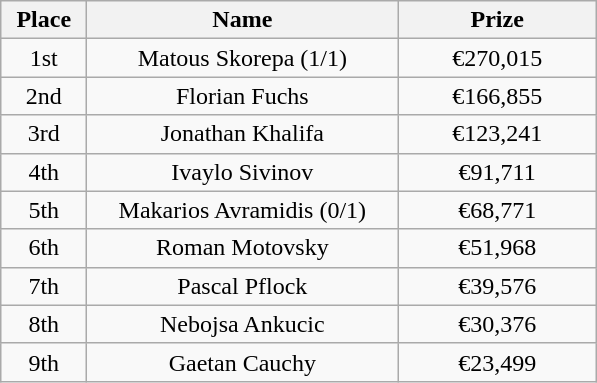<table class="wikitable">
<tr>
<th width="50">Place</th>
<th width="200">Name</th>
<th width="125">Prize</th>
</tr>
<tr>
<td align="center">1st</td>
<td align="center">Matous Skorepa (1/1)</td>
<td align="center">€270,015</td>
</tr>
<tr>
<td align="center">2nd</td>
<td align="center">Florian Fuchs</td>
<td align="center">€166,855</td>
</tr>
<tr>
<td align="center">3rd</td>
<td align="center">Jonathan Khalifa</td>
<td align="center">€123,241</td>
</tr>
<tr>
<td align="center">4th</td>
<td align="center">Ivaylo Sivinov</td>
<td align="center">€91,711</td>
</tr>
<tr>
<td align="center">5th</td>
<td align="center">Makarios Avramidis (0/1)</td>
<td align="center">€68,771</td>
</tr>
<tr>
<td align="center">6th</td>
<td align="center">Roman Motovsky</td>
<td align="center">€51,968</td>
</tr>
<tr>
<td align="center">7th</td>
<td align="center">Pascal Pflock</td>
<td align="center">€39,576</td>
</tr>
<tr>
<td align="center">8th</td>
<td align="center">Nebojsa Ankucic</td>
<td align="center">€30,376</td>
</tr>
<tr>
<td align="center">9th</td>
<td align="center">Gaetan Cauchy</td>
<td align="center">€23,499</td>
</tr>
</table>
